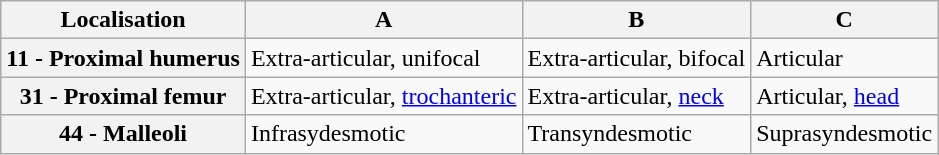<table class="wikitable">
<tr>
<th>Localisation</th>
<th>A</th>
<th>B</th>
<th>C</th>
</tr>
<tr>
<th>11 - Proximal humerus</th>
<td>Extra-articular, unifocal</td>
<td>Extra-articular, bifocal</td>
<td>Articular</td>
</tr>
<tr>
<th>31 - Proximal femur</th>
<td>Extra-articular, <a href='#'>trochanteric</a></td>
<td>Extra-articular, <a href='#'>neck</a></td>
<td>Articular, <a href='#'>head</a></td>
</tr>
<tr>
<th>44 - Malleoli</th>
<td>Infrasydesmotic</td>
<td>Transyndesmotic</td>
<td>Suprasyndesmotic</td>
</tr>
</table>
